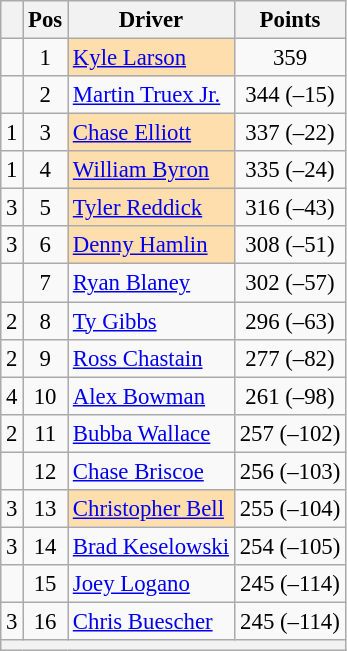<table class="wikitable" style="font-size: 95%;">
<tr>
<th></th>
<th>Pos</th>
<th>Driver</th>
<th>Points</th>
</tr>
<tr>
<td align="left"></td>
<td style="text-align:center;">1</td>
<td style="background:#FFDEAD;"><a href='#'>Kyle Larson</a></td>
<td style="text-align:center;">359</td>
</tr>
<tr>
<td align="left"></td>
<td style="text-align:center;">2</td>
<td><a href='#'>Martin Truex Jr.</a></td>
<td style="text-align:center;">344 (–15)</td>
</tr>
<tr>
<td align="left"> 1</td>
<td style="text-align:center;">3</td>
<td style="background:#FFDEAD;"><a href='#'>Chase Elliott</a></td>
<td style="text-align:center;">337 (–22)</td>
</tr>
<tr>
<td align="left"> 1</td>
<td style="text-align:center;">4</td>
<td style="background:#FFDEAD;"><a href='#'>William Byron</a></td>
<td style="text-align:center;">335 (–24)</td>
</tr>
<tr>
<td align="left"> 3</td>
<td style="text-align:center;">5</td>
<td style="background:#FFDEAD;"><a href='#'>Tyler Reddick</a></td>
<td style="text-align:center;">316 (–43)</td>
</tr>
<tr>
<td align="left"> 3</td>
<td style="text-align:center;">6</td>
<td style="background:#FFDEAD;"><a href='#'>Denny Hamlin</a></td>
<td style="text-align:center;">308 (–51)</td>
</tr>
<tr>
<td align="left"></td>
<td style="text-align:center;">7</td>
<td><a href='#'>Ryan Blaney</a></td>
<td style="text-align:center;">302 (–57)</td>
</tr>
<tr>
<td align="left"> 2</td>
<td style="text-align:center;">8</td>
<td><a href='#'>Ty Gibbs</a></td>
<td style="text-align:center;">296 (–63)</td>
</tr>
<tr>
<td align="left"> 2</td>
<td style="text-align:center;">9</td>
<td><a href='#'>Ross Chastain</a></td>
<td style="text-align:center;">277 (–82)</td>
</tr>
<tr>
<td align="left"> 4</td>
<td style="text-align:center;">10</td>
<td><a href='#'>Alex Bowman</a></td>
<td style="text-align:center;">261 (–98)</td>
</tr>
<tr>
<td align="left"> 2</td>
<td style="text-align:center;">11</td>
<td><a href='#'>Bubba Wallace</a></td>
<td style="text-align:center;">257 (–102)</td>
</tr>
<tr>
<td align="left"></td>
<td style="text-align:center;">12</td>
<td><a href='#'>Chase Briscoe</a></td>
<td style="text-align:center;">256 (–103)</td>
</tr>
<tr>
<td align="left"> 3</td>
<td style="text-align:center;">13</td>
<td style="background:#FFDEAD;"><a href='#'>Christopher Bell</a></td>
<td style="text-align:center;">255 (–104)</td>
</tr>
<tr>
<td align="left"> 3</td>
<td style="text-align:center;">14</td>
<td><a href='#'>Brad Keselowski</a></td>
<td style="text-align:center;">254 (–105)</td>
</tr>
<tr>
<td align="left"></td>
<td style="text-align:center;">15</td>
<td><a href='#'>Joey Logano</a></td>
<td style="text-align:center;">245 (–114)</td>
</tr>
<tr>
<td align="left"> 3</td>
<td style="text-align:center;">16</td>
<td><a href='#'>Chris Buescher</a></td>
<td style="text-align:center;">245 (–114)</td>
</tr>
<tr class="sortbottom">
<th colspan="9"></th>
</tr>
</table>
